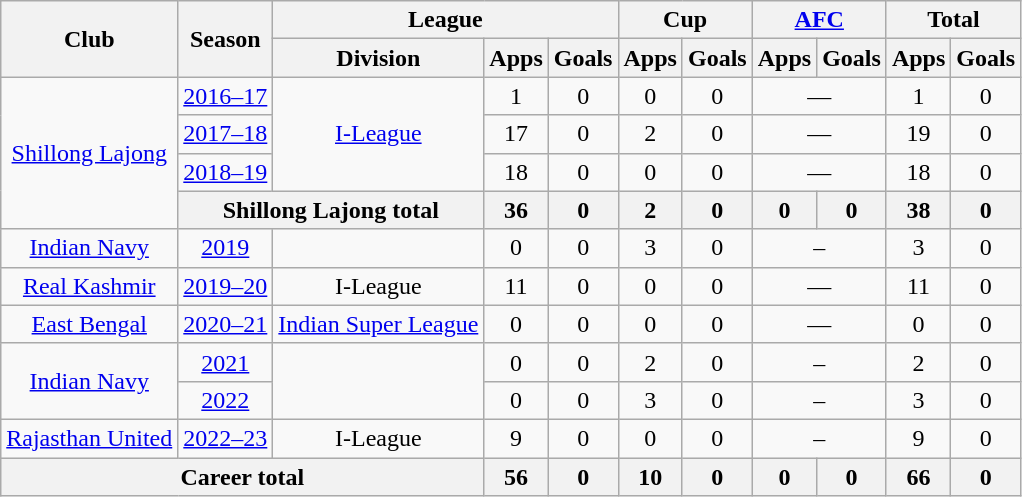<table class="wikitable" style="text-align: center; font-size;">
<tr>
<th rowspan="2">Club</th>
<th rowspan="2">Season</th>
<th colspan="3">League</th>
<th colspan="2">Cup</th>
<th colspan="2"><a href='#'>AFC</a></th>
<th colspan="2">Total</th>
</tr>
<tr>
<th>Division</th>
<th>Apps</th>
<th>Goals</th>
<th>Apps</th>
<th>Goals</th>
<th>Apps</th>
<th>Goals</th>
<th>Apps</th>
<th>Goals</th>
</tr>
<tr>
<td rowspan="4"><a href='#'>Shillong Lajong</a></td>
<td><a href='#'>2016–17</a></td>
<td rowspan="3"><a href='#'>I-League</a></td>
<td>1</td>
<td>0</td>
<td>0</td>
<td>0</td>
<td colspan="2">—</td>
<td>1</td>
<td>0</td>
</tr>
<tr>
<td><a href='#'>2017–18</a></td>
<td>17</td>
<td>0</td>
<td>2</td>
<td>0</td>
<td colspan="2">—</td>
<td>19</td>
<td>0</td>
</tr>
<tr>
<td><a href='#'>2018–19</a></td>
<td>18</td>
<td>0</td>
<td>0</td>
<td>0</td>
<td colspan="2">—</td>
<td>18</td>
<td>0</td>
</tr>
<tr>
<th colspan="2">Shillong Lajong total</th>
<th>36</th>
<th>0</th>
<th>2</th>
<th>0</th>
<th>0</th>
<th>0</th>
<th>38</th>
<th>0</th>
</tr>
<tr>
<td rowspan="1"><a href='#'>Indian Navy</a></td>
<td><a href='#'>2019</a></td>
<td></td>
<td>0</td>
<td>0</td>
<td>3</td>
<td>0</td>
<td colspan="2">–</td>
<td>3</td>
<td>0</td>
</tr>
<tr>
<td rowspan="1"><a href='#'>Real Kashmir</a></td>
<td><a href='#'>2019–20</a></td>
<td rowspan="1">I-League</td>
<td>11</td>
<td>0</td>
<td>0</td>
<td>0</td>
<td colspan="2">—</td>
<td>11</td>
<td>0</td>
</tr>
<tr>
<td rowspan="1"><a href='#'>East Bengal</a></td>
<td><a href='#'>2020–21</a></td>
<td rowspan="1"><a href='#'>Indian Super League</a></td>
<td>0</td>
<td>0</td>
<td>0</td>
<td>0</td>
<td colspan="2">—</td>
<td>0</td>
<td>0</td>
</tr>
<tr>
<td rowspan="2"><a href='#'>Indian Navy</a></td>
<td><a href='#'>2021</a></td>
<td rowspan="2"></td>
<td>0</td>
<td>0</td>
<td>2</td>
<td>0</td>
<td colspan="2">–</td>
<td>2</td>
<td>0</td>
</tr>
<tr>
<td><a href='#'>2022</a></td>
<td>0</td>
<td>0</td>
<td>3</td>
<td>0</td>
<td colspan="2">–</td>
<td>3</td>
<td>0</td>
</tr>
<tr>
<td rowspan="1"><a href='#'>Rajasthan United</a></td>
<td><a href='#'>2022–23</a></td>
<td rowspan="1">I-League</td>
<td>9</td>
<td>0</td>
<td>0</td>
<td>0</td>
<td colspan="2">–</td>
<td>9</td>
<td>0</td>
</tr>
<tr>
<th colspan="3">Career total</th>
<th>56</th>
<th>0</th>
<th>10</th>
<th>0</th>
<th>0</th>
<th>0</th>
<th>66</th>
<th>0</th>
</tr>
</table>
